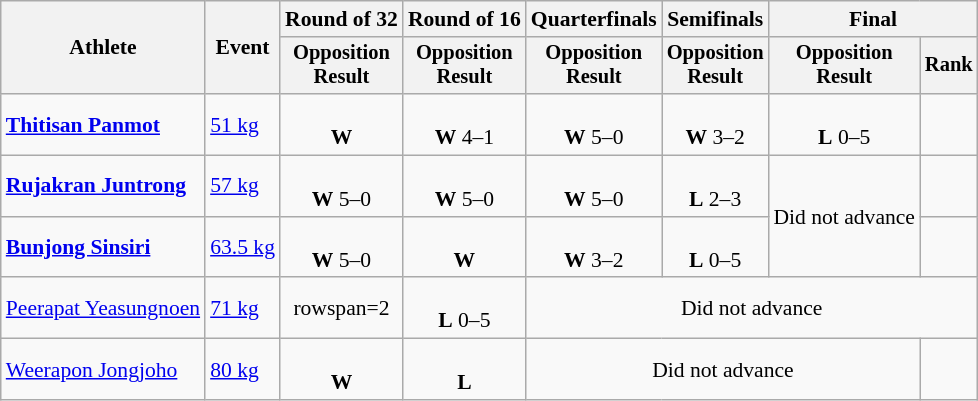<table class="wikitable" style="font-size:90%">
<tr>
<th rowspan="2">Athlete</th>
<th rowspan="2">Event</th>
<th>Round of 32</th>
<th>Round of 16</th>
<th>Quarterfinals</th>
<th>Semifinals</th>
<th colspan=2>Final</th>
</tr>
<tr style="font-size:95%">
<th>Opposition<br>Result</th>
<th>Opposition<br>Result</th>
<th>Opposition<br>Result</th>
<th>Opposition<br>Result</th>
<th>Opposition<br>Result</th>
<th>Rank</th>
</tr>
<tr align=center>
<td align=left><strong><a href='#'>Thitisan Panmot</a></strong></td>
<td align=left><a href='#'>51 kg</a></td>
<td> <br><strong>W</strong> </td>
<td> <br><strong>W</strong> 4–1</td>
<td> <br><strong>W</strong> 5–0</td>
<td> <br><strong>W</strong> 3–2</td>
<td> <br><strong>L</strong> 0–5</td>
<td></td>
</tr>
<tr align=center>
<td align=left><strong><a href='#'>Rujakran Juntrong</a></strong></td>
<td align=left><a href='#'>57 kg</a></td>
<td> <br><strong>W</strong> 5–0</td>
<td> <br><strong>W</strong> 5–0</td>
<td> <br><strong>W</strong> 5–0</td>
<td> <br><strong>L</strong> 2–3</td>
<td rowspan=2>Did not advance</td>
<td></td>
</tr>
<tr align=center>
<td align=left><strong><a href='#'>Bunjong Sinsiri</a></strong></td>
<td align=left><a href='#'>63.5 kg</a></td>
<td> <br><strong>W</strong> 5–0</td>
<td> <br><strong>W</strong> </td>
<td> <br><strong>W</strong> 3–2</td>
<td> <br><strong>L</strong> 0–5</td>
<td></td>
</tr>
<tr align=center>
<td align=left><a href='#'>Peerapat Yeasungnoen</a></td>
<td align=left><a href='#'>71 kg</a></td>
<td>rowspan=2 </td>
<td> <br><strong>L</strong> 0–5</td>
<td colspan=4>Did not advance</td>
</tr>
<tr align=center>
<td align=left><a href='#'>Weerapon Jongjoho</a></td>
<td align=left><a href='#'>80 kg</a></td>
<td> <br><strong>W</strong> </td>
<td> <br><strong>L</strong> </td>
<td colspan=3>Did not advance</td>
</tr>
</table>
